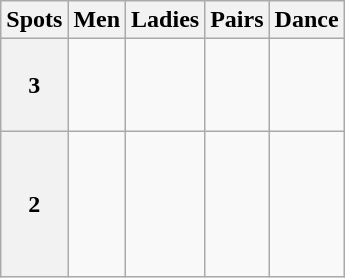<table class="wikitable">
<tr>
<th>Spots</th>
<th>Men</th>
<th>Ladies</th>
<th>Pairs</th>
<th>Dance</th>
</tr>
<tr>
<th>3</th>
<td valign=top> <br>  <br> </td>
<td valign=top></td>
<td valign=top> <br>  <br>  <br> </td>
<td valign=top> <br> </td>
</tr>
<tr>
<th>2</th>
<td valign=top> <br>  <br>  <br>  <br> </td>
<td valign=top> <br>  <br>  <br>  <br>  <br> </td>
<td valign=top> <br> </td>
<td valign=top> <br>  <br>  <br>  <br> </td>
</tr>
</table>
